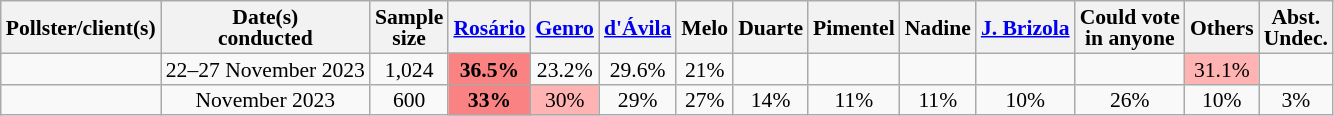<table class="wikitable" style="text-align:center;font-size:90%;line-height:14px;">
<tr>
<th>Pollster/client(s)</th>
<th>Date(s)<br>conducted</th>
<th>Sample<br>size</th>
<th><a href='#'>Rosário</a><br></th>
<th><a href='#'>Genro</a><br></th>
<th><a href='#'>d'Ávila</a><br></th>
<th>Melo<br></th>
<th>Duarte<br></th>
<th>Pimentel<br></th>
<th>Nadine<br></th>
<th><a href='#'><strong>J. Brizola</strong></a><strong><br></strong></th>
<th>Could vote<br>in anyone</th>
<th>Others</th>
<th>Abst.<br>Undec.</th>
</tr>
<tr>
<td></td>
<td>22–27 November 2023</td>
<td>1,024</td>
<td style="background:#fa8282;"><strong>36.5%</strong></td>
<td>23.2%</td>
<td>29.6%</td>
<td>21%</td>
<td></td>
<td></td>
<td></td>
<td></td>
<td></td>
<td style="background:#ffb3b3;">31.1%</td>
<td></td>
</tr>
<tr>
<td></td>
<td>November 2023</td>
<td>600</td>
<td style="background:#fa8282;"><strong>33%</strong></td>
<td style="background:#ffb3b3;">30%</td>
<td>29%</td>
<td>27%</td>
<td>14%</td>
<td>11%</td>
<td>11%</td>
<td>10%</td>
<td>26%</td>
<td>10%</td>
<td>3%</td>
</tr>
</table>
